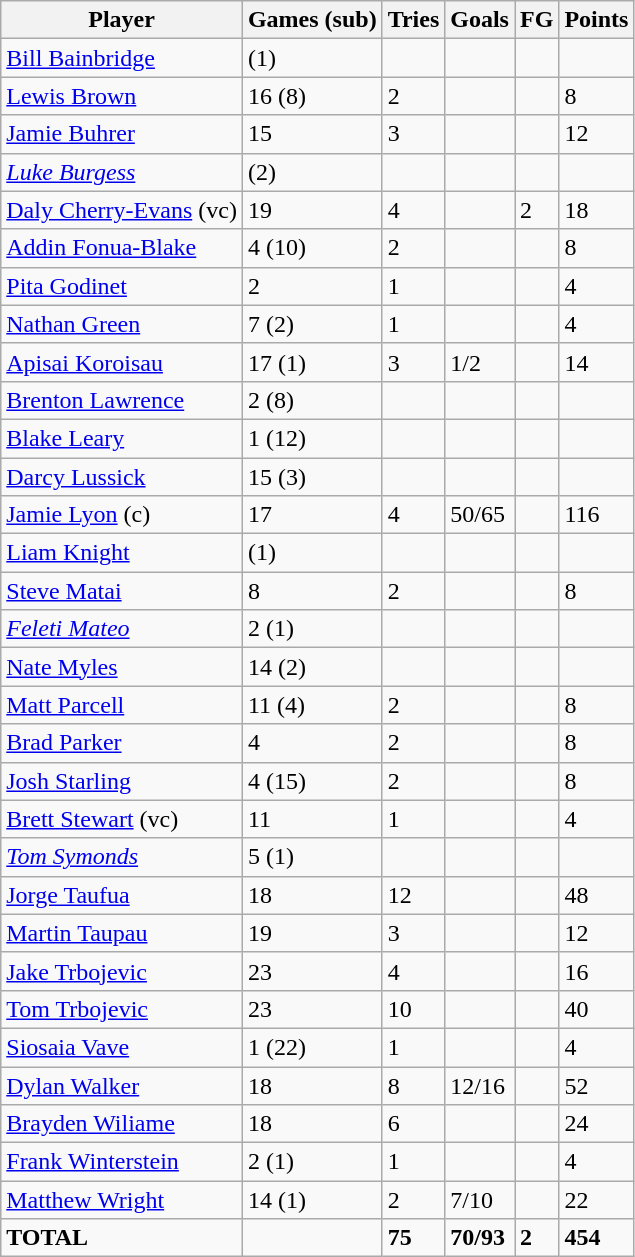<table class="wikitable" style="text-align:left;">
<tr>
<th>Player</th>
<th>Games (sub)</th>
<th>Tries</th>
<th>Goals</th>
<th>FG</th>
<th>Points</th>
</tr>
<tr>
<td> <a href='#'>Bill Bainbridge</a></td>
<td>(1)</td>
<td></td>
<td></td>
<td></td>
<td></td>
</tr>
<tr>
<td> <a href='#'>Lewis Brown</a></td>
<td>16 (8)</td>
<td>2</td>
<td></td>
<td></td>
<td>8</td>
</tr>
<tr>
<td> <a href='#'>Jamie Buhrer</a></td>
<td>15</td>
<td>3</td>
<td></td>
<td></td>
<td>12</td>
</tr>
<tr>
<td> <em><a href='#'>Luke Burgess</a></em></td>
<td>(2)</td>
<td></td>
<td></td>
<td></td>
<td></td>
</tr>
<tr>
<td> <a href='#'>Daly Cherry-Evans</a> (vc)</td>
<td>19</td>
<td>4</td>
<td></td>
<td>2</td>
<td>18</td>
</tr>
<tr>
<td> <a href='#'>Addin Fonua-Blake</a></td>
<td>4 (10)</td>
<td>2</td>
<td></td>
<td></td>
<td>8</td>
</tr>
<tr>
<td> <a href='#'>Pita Godinet</a></td>
<td>2</td>
<td>1</td>
<td></td>
<td></td>
<td>4</td>
</tr>
<tr>
<td> <a href='#'>Nathan Green</a></td>
<td>7 (2)</td>
<td>1</td>
<td></td>
<td></td>
<td>4</td>
</tr>
<tr>
<td> <a href='#'>Apisai Koroisau</a></td>
<td>17 (1)</td>
<td>3</td>
<td>1/2</td>
<td></td>
<td>14</td>
</tr>
<tr>
<td> <a href='#'>Brenton Lawrence</a></td>
<td>2 (8)</td>
<td></td>
<td></td>
<td></td>
<td></td>
</tr>
<tr>
<td> <a href='#'>Blake Leary</a></td>
<td>1 (12)</td>
<td></td>
<td></td>
<td></td>
<td></td>
</tr>
<tr>
<td> <a href='#'>Darcy Lussick</a></td>
<td>15 (3)</td>
<td></td>
<td></td>
<td></td>
<td></td>
</tr>
<tr>
<td> <a href='#'>Jamie Lyon</a> (c)</td>
<td>17</td>
<td>4</td>
<td>50/65</td>
<td></td>
<td>116</td>
</tr>
<tr>
<td> <a href='#'>Liam Knight</a></td>
<td>(1)</td>
<td></td>
<td></td>
<td></td>
<td></td>
</tr>
<tr>
<td> <a href='#'>Steve Matai</a></td>
<td>8</td>
<td>2</td>
<td></td>
<td></td>
<td>8</td>
</tr>
<tr>
<td> <em><a href='#'>Feleti Mateo</a></em></td>
<td>2 (1)</td>
<td></td>
<td></td>
<td></td>
<td></td>
</tr>
<tr>
<td> <a href='#'>Nate Myles</a></td>
<td>14 (2)</td>
<td></td>
<td></td>
<td></td>
<td></td>
</tr>
<tr>
<td> <a href='#'>Matt Parcell</a></td>
<td>11 (4)</td>
<td>2</td>
<td></td>
<td></td>
<td>8</td>
</tr>
<tr>
<td> <a href='#'>Brad Parker</a></td>
<td>4</td>
<td>2</td>
<td></td>
<td></td>
<td>8</td>
</tr>
<tr>
<td> <a href='#'>Josh Starling</a></td>
<td>4 (15)</td>
<td>2</td>
<td></td>
<td></td>
<td>8</td>
</tr>
<tr>
<td> <a href='#'>Brett Stewart</a> (vc)</td>
<td>11</td>
<td>1</td>
<td></td>
<td></td>
<td>4</td>
</tr>
<tr>
<td> <em><a href='#'>Tom Symonds</a></em></td>
<td>5 (1)</td>
<td></td>
<td></td>
<td></td>
<td></td>
</tr>
<tr>
<td> <a href='#'>Jorge Taufua</a></td>
<td>18</td>
<td>12</td>
<td></td>
<td></td>
<td>48</td>
</tr>
<tr>
<td> <a href='#'>Martin Taupau</a></td>
<td>19</td>
<td>3</td>
<td></td>
<td></td>
<td>12</td>
</tr>
<tr>
<td> <a href='#'>Jake Trbojevic</a></td>
<td>23</td>
<td>4</td>
<td></td>
<td></td>
<td>16</td>
</tr>
<tr>
<td> <a href='#'>Tom Trbojevic</a></td>
<td>23</td>
<td>10</td>
<td></td>
<td></td>
<td>40</td>
</tr>
<tr>
<td> <a href='#'>Siosaia Vave</a></td>
<td>1 (22)</td>
<td>1</td>
<td></td>
<td></td>
<td>4</td>
</tr>
<tr>
<td> <a href='#'>Dylan Walker</a></td>
<td>18</td>
<td>8</td>
<td>12/16</td>
<td></td>
<td>52</td>
</tr>
<tr>
<td> <a href='#'>Brayden Wiliame</a></td>
<td>18</td>
<td>6</td>
<td></td>
<td></td>
<td>24</td>
</tr>
<tr>
<td> <a href='#'>Frank Winterstein</a></td>
<td>2 (1)</td>
<td>1</td>
<td></td>
<td></td>
<td>4</td>
</tr>
<tr>
<td> <a href='#'>Matthew Wright</a></td>
<td>14 (1)</td>
<td>2</td>
<td>7/10</td>
<td></td>
<td>22</td>
</tr>
<tr>
<td><strong>TOTAL</strong></td>
<td></td>
<td><strong>75</strong></td>
<td><strong>70/93</strong></td>
<td><strong>2</strong></td>
<td><strong>454</strong></td>
</tr>
</table>
